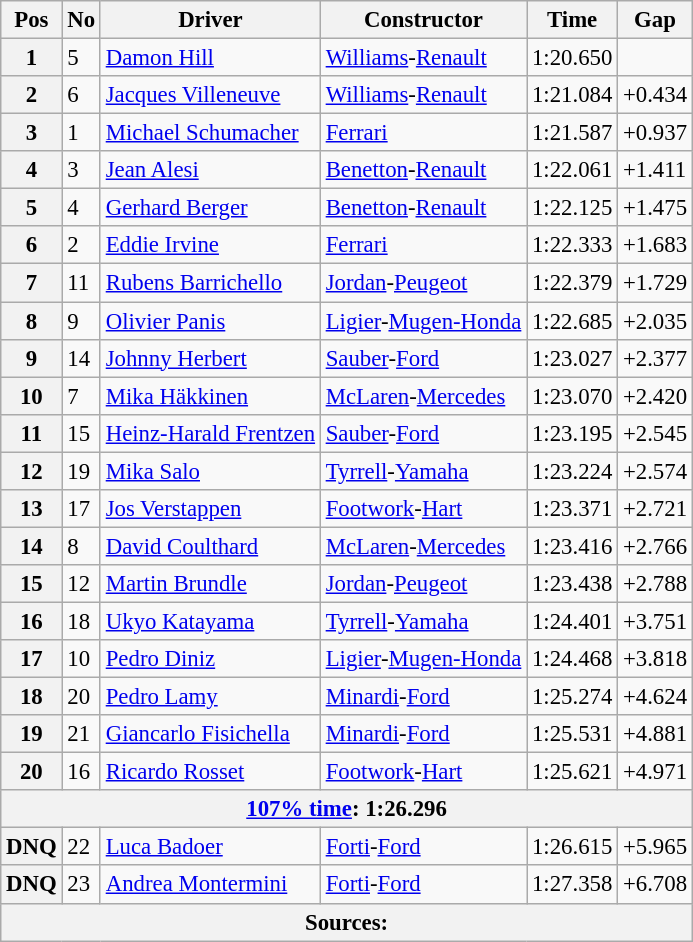<table class="wikitable sortable" style="font-size: 95%;">
<tr>
<th>Pos</th>
<th>No</th>
<th>Driver</th>
<th>Constructor</th>
<th>Time</th>
<th>Gap</th>
</tr>
<tr>
<th>1</th>
<td>5</td>
<td> <a href='#'>Damon Hill</a></td>
<td><a href='#'>Williams</a>-<a href='#'>Renault</a></td>
<td>1:20.650</td>
<td></td>
</tr>
<tr>
<th>2</th>
<td>6</td>
<td> <a href='#'>Jacques Villeneuve</a></td>
<td><a href='#'>Williams</a>-<a href='#'>Renault</a></td>
<td>1:21.084</td>
<td>+0.434</td>
</tr>
<tr>
<th>3</th>
<td>1</td>
<td> <a href='#'>Michael Schumacher</a></td>
<td><a href='#'>Ferrari</a></td>
<td>1:21.587</td>
<td>+0.937</td>
</tr>
<tr>
<th>4</th>
<td>3</td>
<td> <a href='#'>Jean Alesi</a></td>
<td><a href='#'>Benetton</a>-<a href='#'>Renault</a></td>
<td>1:22.061</td>
<td>+1.411</td>
</tr>
<tr>
<th>5</th>
<td>4</td>
<td> <a href='#'>Gerhard Berger</a></td>
<td><a href='#'>Benetton</a>-<a href='#'>Renault</a></td>
<td>1:22.125</td>
<td>+1.475</td>
</tr>
<tr>
<th>6</th>
<td>2</td>
<td> <a href='#'>Eddie Irvine</a></td>
<td><a href='#'>Ferrari</a></td>
<td>1:22.333</td>
<td>+1.683</td>
</tr>
<tr>
<th>7</th>
<td>11</td>
<td> <a href='#'>Rubens Barrichello</a></td>
<td><a href='#'>Jordan</a>-<a href='#'>Peugeot</a></td>
<td>1:22.379</td>
<td>+1.729</td>
</tr>
<tr>
<th>8</th>
<td>9</td>
<td> <a href='#'>Olivier Panis</a></td>
<td><a href='#'>Ligier</a>-<a href='#'>Mugen-Honda</a></td>
<td>1:22.685</td>
<td>+2.035</td>
</tr>
<tr>
<th>9</th>
<td>14</td>
<td> <a href='#'>Johnny Herbert</a></td>
<td><a href='#'>Sauber</a>-<a href='#'>Ford</a></td>
<td>1:23.027</td>
<td>+2.377</td>
</tr>
<tr>
<th>10</th>
<td>7</td>
<td> <a href='#'>Mika Häkkinen</a></td>
<td><a href='#'>McLaren</a>-<a href='#'>Mercedes</a></td>
<td>1:23.070</td>
<td>+2.420</td>
</tr>
<tr>
<th>11</th>
<td>15</td>
<td> <a href='#'>Heinz-Harald Frentzen</a></td>
<td><a href='#'>Sauber</a>-<a href='#'>Ford</a></td>
<td>1:23.195</td>
<td>+2.545</td>
</tr>
<tr>
<th>12</th>
<td>19</td>
<td> <a href='#'>Mika Salo</a></td>
<td><a href='#'>Tyrrell</a>-<a href='#'>Yamaha</a></td>
<td>1:23.224</td>
<td>+2.574</td>
</tr>
<tr>
<th>13</th>
<td>17</td>
<td> <a href='#'>Jos Verstappen</a></td>
<td><a href='#'>Footwork</a>-<a href='#'>Hart</a></td>
<td>1:23.371</td>
<td>+2.721</td>
</tr>
<tr>
<th>14</th>
<td>8</td>
<td> <a href='#'>David Coulthard</a></td>
<td><a href='#'>McLaren</a>-<a href='#'>Mercedes</a></td>
<td>1:23.416</td>
<td>+2.766</td>
</tr>
<tr>
<th>15</th>
<td>12</td>
<td> <a href='#'>Martin Brundle</a></td>
<td><a href='#'>Jordan</a>-<a href='#'>Peugeot</a></td>
<td>1:23.438</td>
<td>+2.788</td>
</tr>
<tr>
<th>16</th>
<td>18</td>
<td> <a href='#'>Ukyo Katayama</a></td>
<td><a href='#'>Tyrrell</a>-<a href='#'>Yamaha</a></td>
<td>1:24.401</td>
<td>+3.751</td>
</tr>
<tr>
<th>17</th>
<td>10</td>
<td> <a href='#'>Pedro Diniz</a></td>
<td><a href='#'>Ligier</a>-<a href='#'>Mugen-Honda</a></td>
<td>1:24.468</td>
<td>+3.818</td>
</tr>
<tr>
<th>18</th>
<td>20</td>
<td> <a href='#'>Pedro Lamy</a></td>
<td><a href='#'>Minardi</a>-<a href='#'>Ford</a></td>
<td>1:25.274</td>
<td>+4.624</td>
</tr>
<tr>
<th>19</th>
<td>21</td>
<td> <a href='#'>Giancarlo Fisichella</a></td>
<td><a href='#'>Minardi</a>-<a href='#'>Ford</a></td>
<td>1:25.531</td>
<td>+4.881</td>
</tr>
<tr>
<th>20</th>
<td>16</td>
<td> <a href='#'>Ricardo Rosset</a></td>
<td><a href='#'>Footwork</a>-<a href='#'>Hart</a></td>
<td>1:25.621</td>
<td>+4.971</td>
</tr>
<tr>
<th colspan="8"><a href='#'>107% time</a>: 1:26.296</th>
</tr>
<tr>
<th>DNQ</th>
<td>22</td>
<td> <a href='#'>Luca Badoer</a></td>
<td><a href='#'>Forti</a>-<a href='#'>Ford</a></td>
<td>1:26.615</td>
<td>+5.965</td>
</tr>
<tr>
<th>DNQ</th>
<td>23</td>
<td> <a href='#'>Andrea Montermini</a></td>
<td><a href='#'>Forti</a>-<a href='#'>Ford</a></td>
<td>1:27.358</td>
<td>+6.708</td>
</tr>
<tr>
<th colspan="6">Sources:</th>
</tr>
</table>
